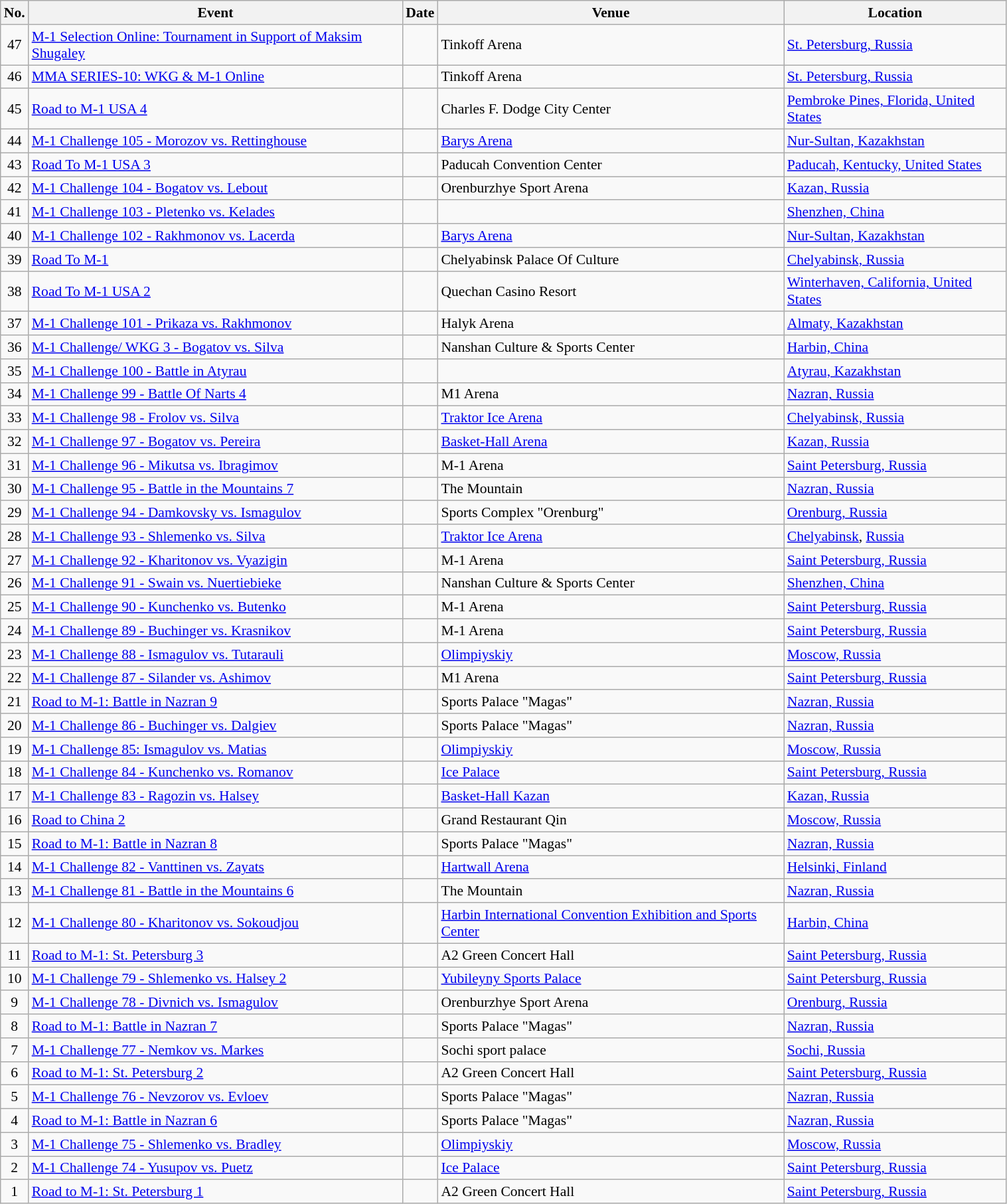<table class="wikitable sortable" style="width:80%; font-size:90%;">
<tr>
<th>No.</th>
<th>Event</th>
<th>Date</th>
<th>Venue</th>
<th>Location</th>
</tr>
<tr>
<td align=center>47</td>
<td><a href='#'>M-1 Selection Online: Tournament in Support of Maksim Shugaley</a></td>
<td></td>
<td>Tinkoff Arena</td>
<td> <a href='#'>St. Petersburg, Russia</a></td>
</tr>
<tr>
<td align=center>46</td>
<td><a href='#'>MMA SERIES-10: WKG & M-1 Online</a></td>
<td></td>
<td>Tinkoff Arena</td>
<td> <a href='#'>St. Petersburg, Russia</a></td>
</tr>
<tr>
<td align=center>45</td>
<td><a href='#'>Road to M-1 USA 4</a></td>
<td></td>
<td>Charles F. Dodge City Center</td>
<td> <a href='#'>Pembroke Pines, Florida, United States</a></td>
</tr>
<tr>
<td align=center>44</td>
<td><a href='#'>M-1 Challenge 105 - Morozov vs. Rettinghouse</a></td>
<td></td>
<td><a href='#'>Barys Arena</a></td>
<td> <a href='#'>Nur-Sultan, Kazakhstan</a></td>
</tr>
<tr>
<td align=center>43</td>
<td><a href='#'>Road To M-1 USA 3</a></td>
<td></td>
<td>Paducah Convention Center</td>
<td> <a href='#'>Paducah, Kentucky, United States</a></td>
</tr>
<tr>
<td align=center>42</td>
<td><a href='#'>M-1 Challenge 104 - Bogatov vs. Lebout</a></td>
<td></td>
<td>Orenburzhye Sport Arena</td>
<td> <a href='#'>Kazan, Russia</a></td>
</tr>
<tr>
<td align=center>41</td>
<td><a href='#'>M-1 Challenge 103 - Pletenko vs. Kelades</a></td>
<td></td>
<td></td>
<td> <a href='#'>Shenzhen, China</a></td>
</tr>
<tr>
<td align=center>40</td>
<td><a href='#'>M-1 Challenge 102 - Rakhmonov vs. Lacerda</a></td>
<td></td>
<td><a href='#'>Barys Arena</a></td>
<td> <a href='#'>Nur-Sultan, Kazakhstan</a></td>
</tr>
<tr>
<td align=center>39</td>
<td><a href='#'>Road To M-1</a></td>
<td></td>
<td>Chelyabinsk Palace Of Culture</td>
<td> <a href='#'>Chelyabinsk, Russia</a></td>
</tr>
<tr>
<td align=center>38</td>
<td><a href='#'>Road To M-1 USA 2</a></td>
<td></td>
<td>Quechan Casino Resort</td>
<td> <a href='#'>Winterhaven, California, United States</a></td>
</tr>
<tr>
<td align=center>37</td>
<td><a href='#'>M-1 Challenge 101 - Prikaza vs. Rakhmonov</a></td>
<td></td>
<td>Halyk Arena</td>
<td> <a href='#'>Almaty, Kazakhstan</a></td>
</tr>
<tr>
<td align=center>36</td>
<td><a href='#'>M-1 Challenge/ WKG 3 - Bogatov vs. Silva</a></td>
<td></td>
<td>Nanshan Culture & Sports Center</td>
<td> <a href='#'>Harbin, China</a></td>
</tr>
<tr>
<td align=center>35</td>
<td><a href='#'>M-1 Challenge 100 - Battle in Atyrau</a></td>
<td></td>
<td></td>
<td> <a href='#'>Atyrau, Kazakhstan</a></td>
</tr>
<tr>
<td align=center>34</td>
<td><a href='#'>M-1 Challenge 99 - Battle Of Narts 4</a></td>
<td></td>
<td>M1 Arena</td>
<td> <a href='#'>Nazran, Russia</a></td>
</tr>
<tr>
<td align=center>33</td>
<td><a href='#'>M-1 Challenge 98 - Frolov vs. Silva</a></td>
<td></td>
<td><a href='#'>Traktor Ice Arena</a></td>
<td> <a href='#'>Chelyabinsk, Russia</a></td>
</tr>
<tr>
<td align=center>32</td>
<td><a href='#'>M-1 Challenge 97 - Bogatov vs. Pereira</a></td>
<td></td>
<td><a href='#'>Basket-Hall Arena</a></td>
<td> <a href='#'>Kazan, Russia</a></td>
</tr>
<tr>
<td align=center>31</td>
<td><a href='#'>M-1 Challenge 96 - Mikutsa vs. Ibragimov</a></td>
<td></td>
<td>M-1 Arena</td>
<td> <a href='#'>Saint Petersburg, Russia</a></td>
</tr>
<tr>
<td align=center>30</td>
<td><a href='#'>M-1 Challenge 95 - Battle in the Mountains 7</a></td>
<td></td>
<td>The Mountain</td>
<td> <a href='#'>Nazran, Russia</a></td>
</tr>
<tr>
<td align=center>29</td>
<td><a href='#'>M-1 Challenge 94 - Damkovsky vs. Ismagulov</a></td>
<td></td>
<td>Sports Complex "Orenburg"</td>
<td> <a href='#'>Orenburg, Russia</a></td>
</tr>
<tr>
<td align=center>28</td>
<td><a href='#'>M-1 Challenge 93 - Shlemenko vs. Silva</a></td>
<td></td>
<td><a href='#'>Traktor Ice Arena</a></td>
<td> <a href='#'>Chelyabinsk</a>, <a href='#'>Russia</a></td>
</tr>
<tr>
<td align=center>27</td>
<td><a href='#'>M-1 Challenge 92 - Kharitonov vs. Vyazigin</a></td>
<td></td>
<td>M-1 Arena</td>
<td> <a href='#'>Saint Petersburg, Russia</a></td>
</tr>
<tr>
<td align=center>26</td>
<td><a href='#'>M-1 Challenge 91 - Swain vs. Nuertiebieke</a></td>
<td></td>
<td>Nanshan Culture & Sports Center</td>
<td> <a href='#'>Shenzhen, China</a></td>
</tr>
<tr>
<td align=center>25</td>
<td><a href='#'>M-1 Challenge 90 - Kunchenko vs. Butenko</a></td>
<td></td>
<td>M-1 Arena</td>
<td> <a href='#'>Saint Petersburg, Russia</a></td>
</tr>
<tr>
<td align=center>24</td>
<td><a href='#'>M-1 Challenge 89 - Buchinger vs. Krasnikov</a></td>
<td></td>
<td>M-1 Arena</td>
<td> <a href='#'>Saint Petersburg, Russia</a></td>
</tr>
<tr>
<td align=center>23</td>
<td><a href='#'>M-1 Challenge 88 - Ismagulov vs. Tutarauli</a></td>
<td></td>
<td><a href='#'>Olimpiyskiy</a></td>
<td> <a href='#'>Moscow, Russia</a></td>
</tr>
<tr>
<td align=center>22</td>
<td><a href='#'>M-1 Challenge 87 - Silander vs. Ashimov</a></td>
<td></td>
<td>M1 Arena</td>
<td> <a href='#'>Saint Petersburg, Russia</a></td>
</tr>
<tr>
<td align=center>21</td>
<td><a href='#'>Road to M-1: Battle in Nazran 9</a></td>
<td></td>
<td>Sports Palace "Magas"</td>
<td> <a href='#'>Nazran, Russia</a></td>
</tr>
<tr>
<td align=center>20</td>
<td><a href='#'>M-1 Challenge 86 - Buchinger vs. Dalgiev</a></td>
<td></td>
<td>Sports Palace "Magas"</td>
<td> <a href='#'>Nazran, Russia</a></td>
</tr>
<tr>
<td align=center>19</td>
<td><a href='#'>M-1 Challenge 85: Ismagulov vs. Matias</a></td>
<td></td>
<td><a href='#'>Olimpiyskiy</a></td>
<td> <a href='#'>Moscow, Russia</a></td>
</tr>
<tr>
<td align=center>18</td>
<td><a href='#'>M-1 Challenge 84 - Kunchenko vs. Romanov</a></td>
<td></td>
<td><a href='#'>Ice Palace</a></td>
<td> <a href='#'>Saint Petersburg, Russia</a></td>
</tr>
<tr>
<td align=center>17</td>
<td><a href='#'>M-1 Challenge 83 - Ragozin vs. Halsey</a></td>
<td></td>
<td><a href='#'>Basket-Hall Kazan</a></td>
<td> <a href='#'>Kazan, Russia</a></td>
</tr>
<tr>
<td align=center>16</td>
<td><a href='#'>Road to China 2</a></td>
<td></td>
<td>Grand Restaurant Qin</td>
<td> <a href='#'>Moscow, Russia</a></td>
</tr>
<tr>
<td align=center>15</td>
<td><a href='#'>Road to M-1: Battle in Nazran 8</a></td>
<td></td>
<td>Sports Palace "Magas"</td>
<td> <a href='#'>Nazran, Russia</a></td>
</tr>
<tr>
<td align=center>14</td>
<td><a href='#'>M-1 Challenge 82 - Vanttinen vs. Zayats</a></td>
<td></td>
<td><a href='#'>Hartwall Arena</a></td>
<td> <a href='#'>Helsinki, Finland</a></td>
</tr>
<tr>
<td align=center>13</td>
<td><a href='#'>M-1 Challenge 81 - Battle in the Mountains 6</a></td>
<td></td>
<td>The Mountain</td>
<td> <a href='#'>Nazran, Russia</a></td>
</tr>
<tr>
<td align=center>12</td>
<td><a href='#'>M-1 Challenge 80 - Kharitonov vs. Sokoudjou</a></td>
<td></td>
<td><a href='#'>Harbin International Convention Exhibition and Sports Center</a></td>
<td> <a href='#'>Harbin, China</a></td>
</tr>
<tr>
<td align=center>11</td>
<td><a href='#'>Road to M-1: St. Petersburg 3</a></td>
<td></td>
<td>A2 Green Concert Hall</td>
<td> <a href='#'>Saint Petersburg, Russia</a></td>
</tr>
<tr>
<td align=center>10</td>
<td><a href='#'>M-1 Challenge 79 - Shlemenko vs. Halsey 2</a></td>
<td></td>
<td><a href='#'>Yubileyny Sports Palace</a></td>
<td> <a href='#'>Saint Petersburg, Russia</a></td>
</tr>
<tr>
<td align=center>9</td>
<td><a href='#'>M-1 Challenge 78 - Divnich vs. Ismagulov</a></td>
<td></td>
<td>Orenburzhye Sport Arena</td>
<td> <a href='#'>Orenburg, Russia</a></td>
</tr>
<tr>
<td align=center>8</td>
<td><a href='#'>Road to M-1: Battle in Nazran 7</a></td>
<td></td>
<td>Sports Palace "Magas"</td>
<td> <a href='#'>Nazran, Russia</a></td>
</tr>
<tr>
<td align=center>7</td>
<td><a href='#'>M-1 Challenge 77 - Nemkov vs. Markes</a></td>
<td></td>
<td>Sochi sport palace</td>
<td> <a href='#'>Sochi, Russia</a></td>
</tr>
<tr>
<td align=center>6</td>
<td><a href='#'>Road to M-1: St. Petersburg 2</a></td>
<td></td>
<td>A2 Green Concert Hall</td>
<td> <a href='#'>Saint Petersburg, Russia</a></td>
</tr>
<tr>
<td align=center>5</td>
<td><a href='#'>M-1 Challenge 76 - Nevzorov vs. Evloev</a></td>
<td></td>
<td>Sports Palace "Magas"</td>
<td> <a href='#'>Nazran, Russia</a></td>
</tr>
<tr>
<td align=center>4</td>
<td><a href='#'>Road to M-1: Battle in Nazran 6</a></td>
<td></td>
<td>Sports Palace "Magas"</td>
<td> <a href='#'>Nazran, Russia</a></td>
</tr>
<tr>
<td align=center>3</td>
<td><a href='#'>M-1 Challenge 75 - Shlemenko vs. Bradley</a></td>
<td></td>
<td><a href='#'>Olimpiyskiy</a></td>
<td> <a href='#'>Moscow, Russia</a></td>
</tr>
<tr>
<td align=center>2</td>
<td><a href='#'>M-1 Challenge 74 - Yusupov vs. Puetz</a></td>
<td></td>
<td><a href='#'>Ice Palace</a></td>
<td> <a href='#'>Saint Petersburg, Russia</a></td>
</tr>
<tr>
<td align=center>1</td>
<td><a href='#'>Road to M-1: St. Petersburg 1</a></td>
<td></td>
<td>A2 Green Concert Hall</td>
<td> <a href='#'>Saint Petersburg, Russia</a></td>
</tr>
</table>
